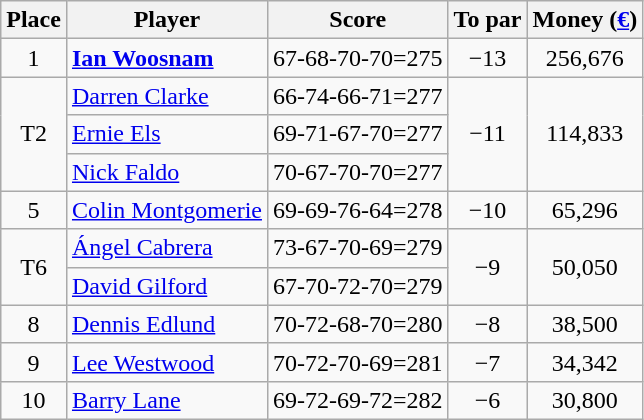<table class="wikitable">
<tr>
<th>Place</th>
<th>Player</th>
<th>Score</th>
<th>To par</th>
<th>Money (<a href='#'>€</a>)</th>
</tr>
<tr>
<td align=center>1</td>
<td> <strong><a href='#'>Ian Woosnam</a></strong></td>
<td align=center>67-68-70-70=275</td>
<td align=center>−13</td>
<td align=center>256,676</td>
</tr>
<tr>
<td rowspan="3" align=center>T2</td>
<td> <a href='#'>Darren Clarke</a></td>
<td align=center>66-74-66-71=277</td>
<td rowspan="3" align=center>−11</td>
<td rowspan="3" align=center>114,833</td>
</tr>
<tr>
<td> <a href='#'>Ernie Els</a></td>
<td align=center>69-71-67-70=277</td>
</tr>
<tr>
<td> <a href='#'>Nick Faldo</a></td>
<td align=center>70-67-70-70=277</td>
</tr>
<tr>
<td align=center>5</td>
<td> <a href='#'>Colin Montgomerie</a></td>
<td align=center>69-69-76-64=278</td>
<td align=center>−10</td>
<td align=center>65,296</td>
</tr>
<tr>
<td rowspan="2" align=center>T6</td>
<td> <a href='#'>Ángel Cabrera</a></td>
<td align=center>73-67-70-69=279</td>
<td rowspan="2" align=center>−9</td>
<td rowspan="2" align=center>50,050</td>
</tr>
<tr>
<td> <a href='#'>David Gilford</a></td>
<td align=center>67-70-72-70=279</td>
</tr>
<tr>
<td align=center>8</td>
<td> <a href='#'>Dennis Edlund</a></td>
<td align=center>70-72-68-70=280</td>
<td align=center>−8</td>
<td align=center>38,500</td>
</tr>
<tr>
<td align=center>9</td>
<td> <a href='#'>Lee Westwood</a></td>
<td align=center>70-72-70-69=281</td>
<td align=center>−7</td>
<td align=center>34,342</td>
</tr>
<tr>
<td align=center>10</td>
<td> <a href='#'>Barry Lane</a></td>
<td align=center>69-72-69-72=282</td>
<td align=center>−6</td>
<td align=center>30,800</td>
</tr>
</table>
